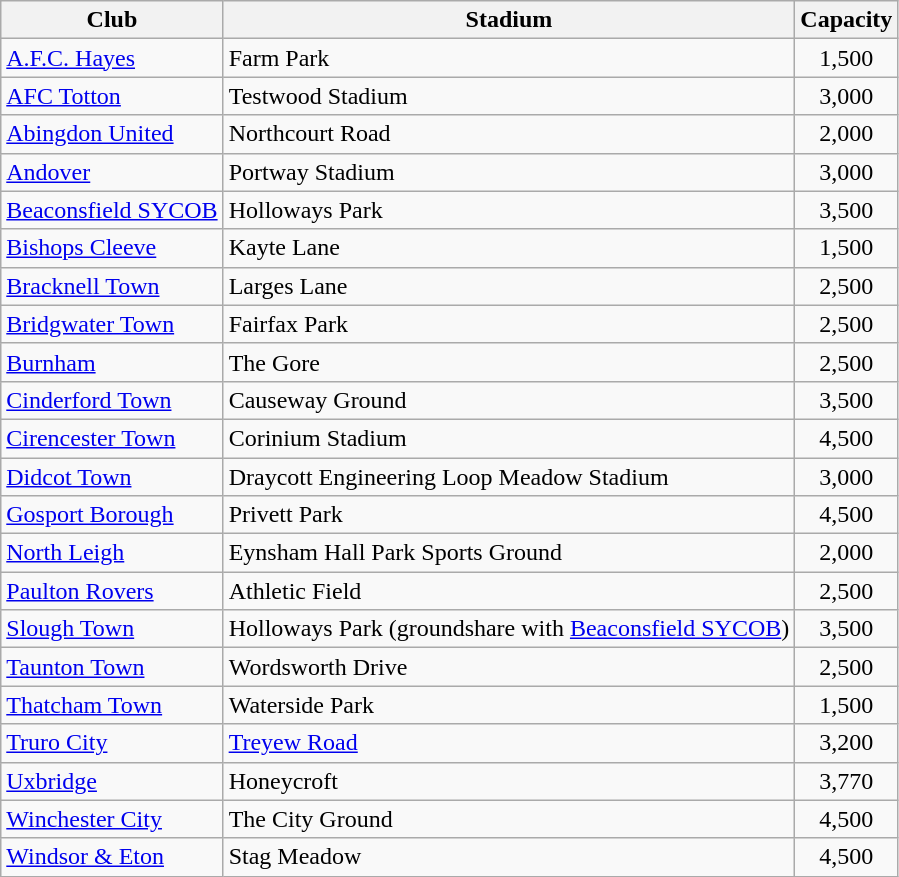<table class="wikitable sortable">
<tr>
<th>Club</th>
<th>Stadium</th>
<th>Capacity</th>
</tr>
<tr>
<td><a href='#'>A.F.C. Hayes</a></td>
<td>Farm Park</td>
<td align="center">1,500</td>
</tr>
<tr>
<td><a href='#'>AFC Totton</a></td>
<td>Testwood Stadium</td>
<td align="center">3,000</td>
</tr>
<tr>
<td><a href='#'>Abingdon United</a></td>
<td>Northcourt Road</td>
<td align="center">2,000</td>
</tr>
<tr>
<td><a href='#'>Andover</a></td>
<td>Portway Stadium</td>
<td align="center">3,000</td>
</tr>
<tr>
<td><a href='#'>Beaconsfield SYCOB</a></td>
<td>Holloways Park</td>
<td align="center">3,500</td>
</tr>
<tr>
<td><a href='#'>Bishops Cleeve</a></td>
<td>Kayte Lane</td>
<td align="center">1,500</td>
</tr>
<tr>
<td><a href='#'>Bracknell Town</a></td>
<td>Larges Lane</td>
<td align="center">2,500</td>
</tr>
<tr>
<td><a href='#'>Bridgwater Town</a></td>
<td>Fairfax Park</td>
<td align="center">2,500</td>
</tr>
<tr>
<td><a href='#'>Burnham</a></td>
<td>The Gore</td>
<td align="center">2,500</td>
</tr>
<tr>
<td><a href='#'>Cinderford Town</a></td>
<td>Causeway Ground</td>
<td align="center">3,500</td>
</tr>
<tr>
<td><a href='#'>Cirencester Town</a></td>
<td>Corinium Stadium</td>
<td align="center">4,500</td>
</tr>
<tr>
<td><a href='#'>Didcot Town</a></td>
<td>Draycott Engineering Loop Meadow Stadium</td>
<td align="center">3,000</td>
</tr>
<tr>
<td><a href='#'>Gosport Borough</a></td>
<td>Privett Park</td>
<td align="center">4,500</td>
</tr>
<tr>
<td><a href='#'>North Leigh</a></td>
<td>Eynsham Hall Park Sports Ground</td>
<td align="center">2,000</td>
</tr>
<tr>
<td><a href='#'>Paulton Rovers</a></td>
<td>Athletic Field</td>
<td align="center">2,500</td>
</tr>
<tr>
<td><a href='#'>Slough Town</a></td>
<td>Holloways Park (groundshare with <a href='#'>Beaconsfield SYCOB</a>)</td>
<td align="center">3,500</td>
</tr>
<tr>
<td><a href='#'>Taunton Town</a></td>
<td>Wordsworth Drive</td>
<td align="center">2,500</td>
</tr>
<tr>
<td><a href='#'>Thatcham Town</a></td>
<td>Waterside Park</td>
<td align="center">1,500</td>
</tr>
<tr>
<td><a href='#'>Truro City</a></td>
<td><a href='#'>Treyew Road</a></td>
<td align="center">3,200</td>
</tr>
<tr>
<td><a href='#'>Uxbridge</a></td>
<td>Honeycroft</td>
<td align="center">3,770</td>
</tr>
<tr>
<td><a href='#'>Winchester City</a></td>
<td>The City Ground</td>
<td align="center">4,500</td>
</tr>
<tr>
<td><a href='#'>Windsor & Eton</a></td>
<td>Stag Meadow</td>
<td align="center">4,500</td>
</tr>
</table>
